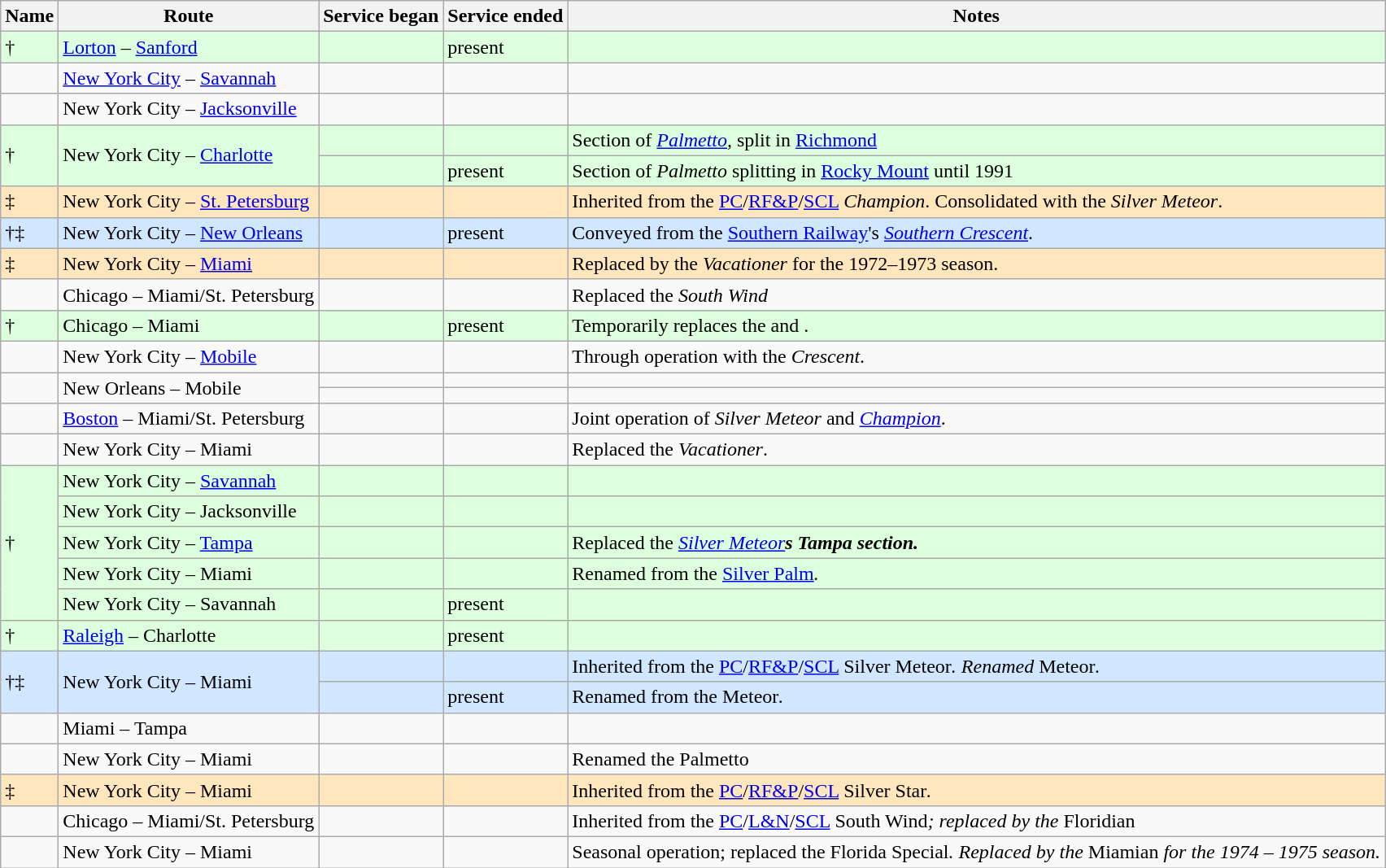<table class="wikitable">
<tr>
<th scope="col">Name</th>
<th scope="col">Route</th>
<th scope="col">Service began</th>
<th scope="col">Service ended</th>
<th>Notes</th>
</tr>
<tr bgcolor="ddffdd">
<td> †</td>
<td><a href='#'>Lorton</a> – <a href='#'>Sanford</a></td>
<td></td>
<td>present</td>
<td></td>
</tr>
<tr>
<td></td>
<td><a href='#'>New York City</a> – <a href='#'>Savannah</a></td>
<td></td>
<td></td>
<td></td>
</tr>
<tr>
<td></td>
<td>New York City – <a href='#'>Jacksonville</a></td>
<td></td>
<td></td>
<td></td>
</tr>
<tr bgcolor="ddffdd">
<td rowspan=2> †</td>
<td rowspan=2>New York City – <a href='#'>Charlotte</a></td>
<td></td>
<td></td>
<td>Section of <em><a href='#'>Palmetto</a>,</em> split in <a href='#'>Richmond</a></td>
</tr>
<tr bgcolor="ddffdd">
<td></td>
<td>present</td>
<td>Section of <em>Palmetto</em> splitting in <a href='#'>Rocky Mount</a> until 1991</td>
</tr>
<tr bgcolor="FFE6BD">
<td> ‡</td>
<td>New York City – <a href='#'>St. Petersburg</a></td>
<td></td>
<td></td>
<td>Inherited from the <a href='#'>PC</a>/<a href='#'>RF&P</a>/<a href='#'>SCL</a> <em>Champion</em>. Consolidated with the <em>Silver Meteor</em>.</td>
</tr>
<tr bgcolor="d0e7ff">
<td> †‡</td>
<td>New York City – <a href='#'>New Orleans</a></td>
<td></td>
<td>present</td>
<td>Conveyed from the <a href='#'>Southern Railway</a>'s <em><a href='#'>Southern Crescent</a></em>.</td>
</tr>
<tr bgcolor="FFE6BD">
<td> ‡</td>
<td>New York City – <a href='#'>Miami</a></td>
<td></td>
<td></td>
<td>Replaced by the <em>Vacationer</em> for the 1972–1973 season.</td>
</tr>
<tr>
<td></td>
<td>Chicago – Miami/St. Petersburg</td>
<td></td>
<td></td>
<td>Replaced the <em>South Wind</em></td>
</tr>
<tr bgcolor="ddffdd">
<td> †</td>
<td>Chicago – Miami</td>
<td></td>
<td>present</td>
<td>Temporarily replaces the  and .</td>
</tr>
<tr>
<td></td>
<td>New York City – <a href='#'>Mobile</a></td>
<td></td>
<td></td>
<td>Through operation with the <em>Crescent</em>.</td>
</tr>
<tr>
<td rowspan=2></td>
<td rowspan=2>New Orleans – Mobile</td>
<td></td>
<td></td>
<td></td>
</tr>
<tr>
<td></td>
<td></td>
<td></td>
</tr>
<tr>
<td></td>
<td><a href='#'>Boston</a> – Miami/St. Petersburg</td>
<td></td>
<td></td>
<td>Joint operation of <em>Silver Meteor</em> and <em><a href='#'>Champion</a></em>.</td>
</tr>
<tr>
<td></td>
<td>New York City – Miami</td>
<td></td>
<td></td>
<td>Replaced the <em>Vacationer</em>.</td>
</tr>
<tr bgcolor="ddffdd">
<td rowspan=5> †</td>
<td>New York City – <a href='#'>Savannah</a></td>
<td></td>
<td></td>
<td></td>
</tr>
<tr bgcolor="ddffdd">
<td>New York City – Jacksonville</td>
<td></td>
<td></td>
<td></td>
</tr>
<tr bgcolor="ddffdd">
<td>New York City – <a href='#'>Tampa</a></td>
<td></td>
<td></td>
<td>Replaced the <em><a href='#'>Silver Meteor</a><strong>s Tampa section.</td>
</tr>
<tr bgcolor="ddffdd">
<td>New York City – Miami</td>
<td></td>
<td></td>
<td>Renamed from the </em><a href='#'>Silver Palm</a><em>.</td>
</tr>
<tr bgcolor="ddffdd">
<td>New York City – Savannah</td>
<td></td>
<td>present</td>
<td></td>
</tr>
<tr bgcolor="ddffdd">
<td> †</td>
<td><a href='#'>Raleigh</a> – Charlotte</td>
<td></td>
<td>present</td>
<td></td>
</tr>
<tr bgcolor="d0e7ff">
<td rowspan=2> †‡</td>
<td rowspan=2>New York City – Miami</td>
<td></td>
<td></td>
<td>Inherited from the <a href='#'>PC</a>/<a href='#'>RF&P</a>/<a href='#'>SCL</a> </em>Silver Meteor<em>. Renamed </em>Meteor<em>.</td>
</tr>
<tr bgcolor="d0e7ff">
<td></td>
<td>present</td>
<td>Renamed from the </em>Meteor<em>.</td>
</tr>
<tr>
<td></td>
<td>Miami – Tampa</td>
<td></td>
<td></td>
<td></td>
</tr>
<tr>
<td></td>
<td>New York City – Miami</td>
<td></td>
<td></td>
<td>Renamed the </em>Palmetto<em></td>
</tr>
<tr bgcolor="FFE6BD">
<td> ‡</td>
<td>New York City – Miami</td>
<td></td>
<td></td>
<td>Inherited from the <a href='#'>PC</a>/<a href='#'>RF&P</a>/<a href='#'>SCL</a> </em>Silver Star<em>.</td>
</tr>
<tr>
<td></td>
<td>Chicago – Miami/St. Petersburg</td>
<td></td>
<td></td>
<td>Inherited from the <a href='#'>PC</a>/<a href='#'>L&N</a>/<a href='#'>SCL</a> </em>South Wind<em>; replaced by the </em>Floridian<em></td>
</tr>
<tr>
<td></td>
<td>New York City – Miami</td>
<td></td>
<td></td>
<td>Seasonal operation; replaced the </em>Florida Special<em>. Replaced by the </em>Miamian<em> for the 1974 – 1975 season.</td>
</tr>
</table>
